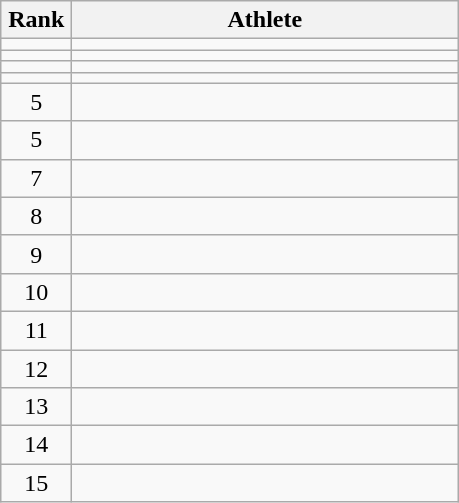<table class="wikitable" style="text-align: center;">
<tr>
<th width=40>Rank</th>
<th width=250>Athlete</th>
</tr>
<tr>
<td></td>
<td align="left"></td>
</tr>
<tr>
<td></td>
<td align="left"></td>
</tr>
<tr>
<td></td>
<td align="left"></td>
</tr>
<tr>
<td></td>
<td align="left"></td>
</tr>
<tr>
<td>5</td>
<td align="left"></td>
</tr>
<tr>
<td>5</td>
<td align="left"></td>
</tr>
<tr>
<td>7</td>
<td align="left"></td>
</tr>
<tr>
<td>8</td>
<td align="left"></td>
</tr>
<tr>
<td>9</td>
<td align="left"></td>
</tr>
<tr>
<td>10</td>
<td align="left"></td>
</tr>
<tr>
<td>11</td>
<td align="left"></td>
</tr>
<tr>
<td>12</td>
<td align="left"></td>
</tr>
<tr>
<td>13</td>
<td align="left"></td>
</tr>
<tr>
<td>14</td>
<td align="left"></td>
</tr>
<tr>
<td>15</td>
<td align="left"></td>
</tr>
</table>
